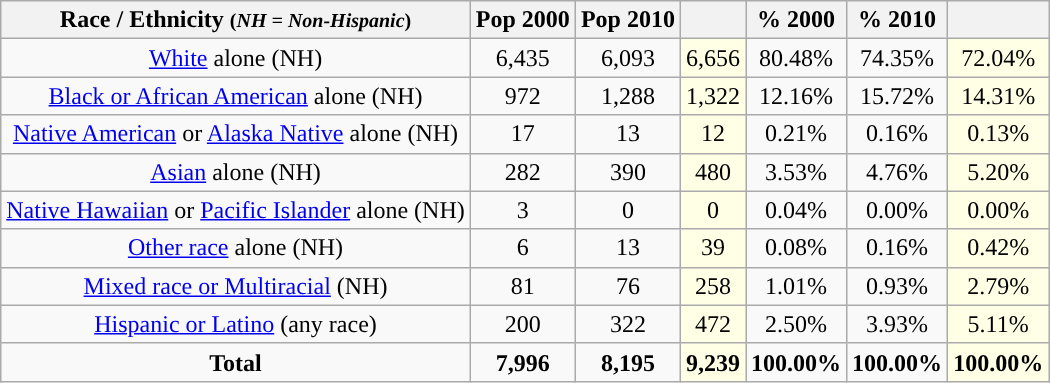<table class="wikitable" style="text-align:center;">
<tr>
<th>Race / Ethnicity <small>(<em>NH = Non-Hispanic</em>)</small></th>
<th>Pop 2000</th>
<th>Pop 2010</th>
<th></th>
<th>% 2000</th>
<th>% 2010</th>
<th></th>
</tr>
<tr>
<td><a href='#'>White</a> alone (NH)</td>
<td>6,435</td>
<td>6,093</td>
<td style='background: #ffffe6;'>6,656</td>
<td>80.48%</td>
<td>74.35%</td>
<td style='background: #ffffe6;'>72.04%</td>
</tr>
<tr>
<td><a href='#'>Black or African American</a> alone (NH)</td>
<td>972</td>
<td>1,288</td>
<td style='background: #ffffe6;'>1,322</td>
<td>12.16%</td>
<td>15.72%</td>
<td style='background: #ffffe6;'>14.31%</td>
</tr>
<tr>
<td><a href='#'>Native American</a> or <a href='#'>Alaska Native</a> alone (NH)</td>
<td>17</td>
<td>13</td>
<td style='background: #ffffe6;'>12</td>
<td>0.21%</td>
<td>0.16%</td>
<td style='background: #ffffe6;'>0.13%</td>
</tr>
<tr>
<td><a href='#'>Asian</a> alone (NH)</td>
<td>282</td>
<td>390</td>
<td style='background: #ffffe6;'>480</td>
<td>3.53%</td>
<td>4.76%</td>
<td style='background: #ffffe6;'>5.20%</td>
</tr>
<tr>
<td><a href='#'>Native Hawaiian</a> or <a href='#'>Pacific Islander</a> alone (NH)</td>
<td>3</td>
<td>0</td>
<td style='background: #ffffe6;'>0</td>
<td>0.04%</td>
<td>0.00%</td>
<td style='background: #ffffe6;'>0.00%</td>
</tr>
<tr>
<td><a href='#'>Other race</a> alone (NH)</td>
<td>6</td>
<td>13</td>
<td style='background: #ffffe6;'>39</td>
<td>0.08%</td>
<td>0.16%</td>
<td style='background: #ffffe6;'>0.42%</td>
</tr>
<tr>
<td><a href='#'>Mixed race or Multiracial</a> (NH)</td>
<td>81</td>
<td>76</td>
<td style='background: #ffffe6;'>258</td>
<td>1.01%</td>
<td>0.93%</td>
<td style='background: #ffffe6;'>2.79%</td>
</tr>
<tr>
<td><a href='#'>Hispanic or Latino</a> (any race)</td>
<td>200</td>
<td>322</td>
<td style='background: #ffffe6;'>472</td>
<td>2.50%</td>
<td>3.93%</td>
<td style='background: #ffffe6;'>5.11%</td>
</tr>
<tr>
<td><strong>Total</strong></td>
<td><strong>7,996</strong></td>
<td><strong>8,195</strong></td>
<td style='background: #ffffe6;'><strong>9,239</strong></td>
<td><strong>100.00%</strong></td>
<td><strong>100.00%</strong></td>
<td style='background: #ffffe6;'><strong>100.00%</strong></td>
</tr>
</table>
